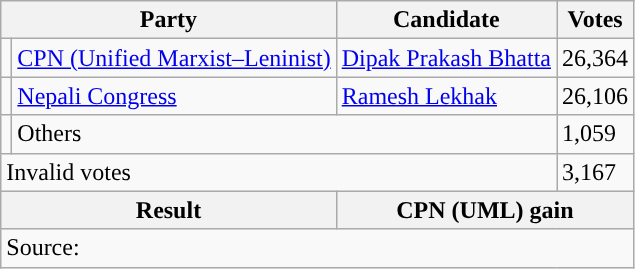<table class="wikitable">
<tr>
<th colspan="2">Party</th>
<th>Candidate</th>
<th>Votes</th>
</tr>
<tr>
<td style="background-color:"></td>
<td><a href='#'>CPN (Unified Marxist–Leninist)</a></td>
<td><a href='#'>Dipak Prakash Bhatta</a></td>
<td>26,364</td>
</tr>
<tr>
<td style="background-color:"></td>
<td><a href='#'>Nepali Congress</a></td>
<td><a href='#'>Ramesh Lekhak</a></td>
<td>26,106</td>
</tr>
<tr>
<td></td>
<td colspan="2">Others</td>
<td>1,059</td>
</tr>
<tr>
<td colspan="3">Invalid votes</td>
<td>3,167</td>
</tr>
<tr>
<th colspan="2">Result</th>
<th colspan="2">CPN (UML) gain</th>
</tr>
<tr>
<td colspan="4">Source: </td>
</tr>
</table>
